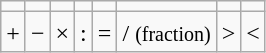<table class="wikitable" style="line-height: 1.2">
<tr align=center>
<td></td>
<td></td>
<td></td>
<td></td>
<td></td>
<td></td>
<td></td>
<td></td>
</tr>
<tr align=center>
<td>+</td>
<td>−</td>
<td>×</td>
<td>:</td>
<td>=</td>
<td>/ <small>(fraction)</small></td>
<td>></td>
<td><</td>
</tr>
</table>
